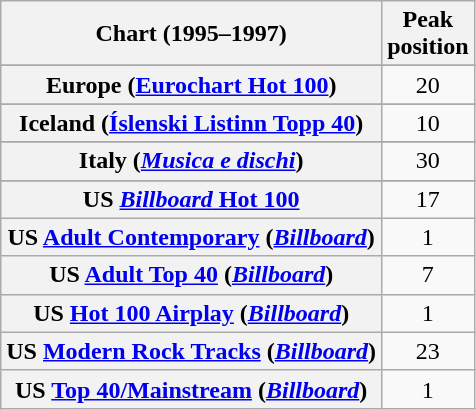<table class="wikitable sortable plainrowheaders" style="text-align:center">
<tr>
<th>Chart (1995–1997)</th>
<th>Peak<br>position</th>
</tr>
<tr>
</tr>
<tr>
</tr>
<tr>
</tr>
<tr>
</tr>
<tr>
<th scope="row">Europe (<a href='#'>Eurochart Hot 100</a>)</th>
<td>20</td>
</tr>
<tr>
</tr>
<tr>
</tr>
<tr>
<th scope="row">Iceland (<a href='#'>Íslenski Listinn Topp 40</a>)</th>
<td>10</td>
</tr>
<tr>
</tr>
<tr>
<th scope="row">Italy (<em><a href='#'>Musica e dischi</a></em>)</th>
<td>30</td>
</tr>
<tr>
</tr>
<tr>
</tr>
<tr>
</tr>
<tr>
</tr>
<tr>
</tr>
<tr>
</tr>
<tr>
</tr>
<tr>
<th scope="row">US <a href='#'><em>Billboard</em> Hot 100</a><br></th>
<td>17</td>
</tr>
<tr>
<th scope="row">US <a href='#'>Adult Contemporary</a> (<em><a href='#'>Billboard</a></em>)</th>
<td>1</td>
</tr>
<tr>
<th scope="row">US <a href='#'>Adult Top 40</a> (<em><a href='#'>Billboard</a></em>)</th>
<td>7</td>
</tr>
<tr>
<th scope="row">US <a href='#'>Hot 100 Airplay</a> (<em><a href='#'>Billboard</a></em>)</th>
<td>1</td>
</tr>
<tr>
<th scope="row">US <a href='#'>Modern Rock Tracks</a> (<em><a href='#'>Billboard</a></em>)</th>
<td>23</td>
</tr>
<tr>
<th scope="row">US <a href='#'>Top 40/Mainstream</a> (<em><a href='#'>Billboard</a></em>)</th>
<td>1</td>
</tr>
</table>
